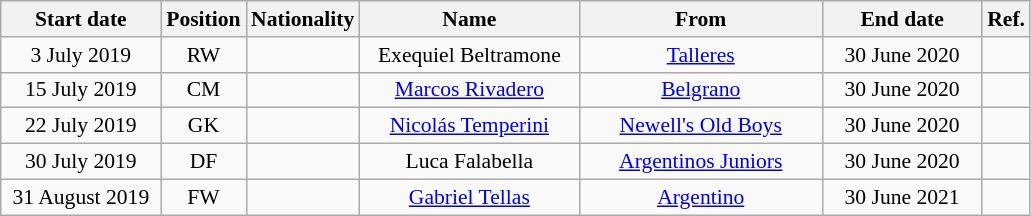<table class="wikitable" style="text-align:center; font-size:90%; ">
<tr>
<th style="background:#; color:#; width:100px;">Start date</th>
<th style="background:#; color:#; width:50px;">Position</th>
<th style="background:#; color:#; width:50px;">Nationality</th>
<th style="background:#; color:#; width:140px;">Name</th>
<th style="background:#; color:#; width:155px;">From</th>
<th style="background:#; color:#; width:100px;">End date</th>
<th style="background:#; color:#; width:25px;">Ref.</th>
</tr>
<tr>
<td>3 July 2019</td>
<td>RW</td>
<td></td>
<td>Exequiel Beltramone</td>
<td> <a href='#'>Talleres</a></td>
<td>30 June 2020</td>
<td></td>
</tr>
<tr>
<td>15 July 2019</td>
<td>CM</td>
<td></td>
<td><a href='#'>Marcos Rivadero</a></td>
<td> <a href='#'>Belgrano</a></td>
<td>30 June 2020</td>
<td></td>
</tr>
<tr>
<td>22 July 2019</td>
<td>GK</td>
<td></td>
<td><a href='#'>Nicolás Temperini</a></td>
<td> <a href='#'>Newell's Old Boys</a></td>
<td>30 June 2020</td>
<td></td>
</tr>
<tr>
<td>30 July 2019</td>
<td>DF</td>
<td></td>
<td>Luca Falabella</td>
<td> <a href='#'>Argentinos Juniors</a></td>
<td>30 June 2020</td>
<td></td>
</tr>
<tr>
<td>31 August 2019</td>
<td>FW</td>
<td></td>
<td><a href='#'>Gabriel Tellas</a></td>
<td> <a href='#'>Argentino</a></td>
<td>30 June 2021</td>
<td></td>
</tr>
</table>
